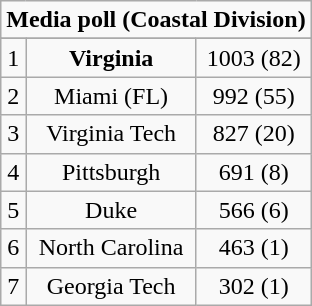<table class="wikitable" style="display: inline-table;">
<tr>
<td align="center" Colspan="3"><strong>Media poll (Coastal Division)</strong></td>
</tr>
<tr align="center">
</tr>
<tr align="center">
<td>1</td>
<td><strong>Virginia</strong></td>
<td>1003 (82)</td>
</tr>
<tr align="center">
<td>2</td>
<td>Miami (FL)</td>
<td>992 (55)</td>
</tr>
<tr align="center">
<td>3</td>
<td>Virginia Tech</td>
<td>827 (20)</td>
</tr>
<tr align="center">
<td>4</td>
<td>Pittsburgh</td>
<td>691 (8)</td>
</tr>
<tr align="center">
<td>5</td>
<td>Duke</td>
<td>566 (6)</td>
</tr>
<tr align="center">
<td>6</td>
<td>North Carolina</td>
<td>463 (1)</td>
</tr>
<tr align="center">
<td>7</td>
<td>Georgia Tech</td>
<td>302 (1)</td>
</tr>
</table>
